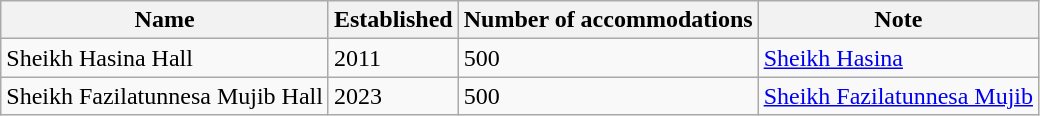<table class="wikitable">
<tr>
<th>Name</th>
<th>Established</th>
<th>Number of accommodations</th>
<th>Note</th>
</tr>
<tr>
<td>Sheikh Hasina Hall</td>
<td>2011</td>
<td>500</td>
<td><a href='#'>Sheikh Hasina</a></td>
</tr>
<tr>
<td>Sheikh Fazilatunnesa Mujib Hall</td>
<td>2023</td>
<td>500</td>
<td><a href='#'>Sheikh Fazilatunnesa Mujib</a></td>
</tr>
</table>
